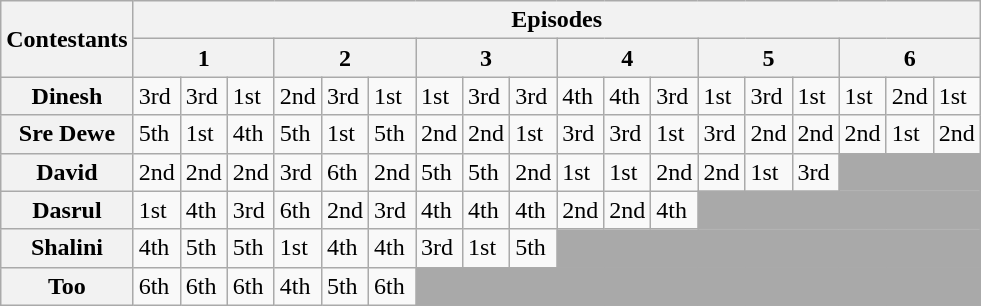<table class="wikitable">
<tr>
<th rowspan=2>Contestants</th>
<th colspan=18>Episodes</th>
</tr>
<tr>
<th colspan=3>1</th>
<th colspan=3>2</th>
<th colspan=3>3</th>
<th colspan=3>4</th>
<th colspan=3>5</th>
<th colspan=3>6</th>
</tr>
<tr>
<th>Dinesh</th>
<td>3rd</td>
<td>3rd</td>
<td>1st</td>
<td>2nd</td>
<td>3rd</td>
<td>1st</td>
<td>1st</td>
<td>3rd</td>
<td>3rd</td>
<td>4th</td>
<td>4th</td>
<td>3rd</td>
<td>1st</td>
<td>3rd</td>
<td>1st</td>
<td>1st</td>
<td>2nd</td>
<td><span>1st</span></td>
</tr>
<tr>
<th>Sre Dewe</th>
<td>5th</td>
<td>1st</td>
<td>4th</td>
<td>5th</td>
<td>1st</td>
<td>5th</td>
<td>2nd</td>
<td>2nd</td>
<td>1st</td>
<td>3rd</td>
<td>3rd</td>
<td>1st</td>
<td>3rd</td>
<td>2nd</td>
<td>2nd</td>
<td>2nd</td>
<td>1st</td>
<td><span>2nd</span></td>
</tr>
<tr>
<th>David</th>
<td>2nd</td>
<td>2nd</td>
<td>2nd</td>
<td>3rd</td>
<td>6th</td>
<td>2nd</td>
<td>5th</td>
<td>5th</td>
<td>2nd</td>
<td>1st</td>
<td>1st</td>
<td>2nd</td>
<td>2nd</td>
<td>1st</td>
<td><span>3rd</span></td>
<td colspan="3" bgcolor="darkgray"></td>
</tr>
<tr>
<th>Dasrul</th>
<td>1st</td>
<td>4th</td>
<td>3rd</td>
<td>6th</td>
<td>2nd</td>
<td>3rd</td>
<td>4th</td>
<td>4th</td>
<td>4th</td>
<td>2nd</td>
<td>2nd</td>
<td><span>4th</span></td>
<td colspan="6" bgcolor="darkgray"></td>
</tr>
<tr>
<th>Shalini</th>
<td>4th</td>
<td>5th</td>
<td>5th</td>
<td>1st</td>
<td>4th</td>
<td>4th</td>
<td>3rd</td>
<td>1st</td>
<td><span>5th</span></td>
<td colspan="9" bgcolor="darkgray"></td>
</tr>
<tr>
<th>Too</th>
<td>6th</td>
<td>6th</td>
<td><span>6th</span></td>
<td>4th</td>
<td>5th</td>
<td><span>6th</span></td>
<td colspan="12" bgcolor="darkgray"></td>
</tr>
</table>
